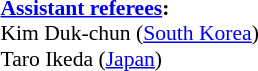<table style="width:100%; font-size:90%;">
<tr>
<td><br><strong><a href='#'>Assistant referees</a>:</strong>
<br>Kim Duk-chun (<a href='#'>South Korea</a>)
<br>Taro Ikeda (<a href='#'>Japan</a>)</td>
</tr>
</table>
